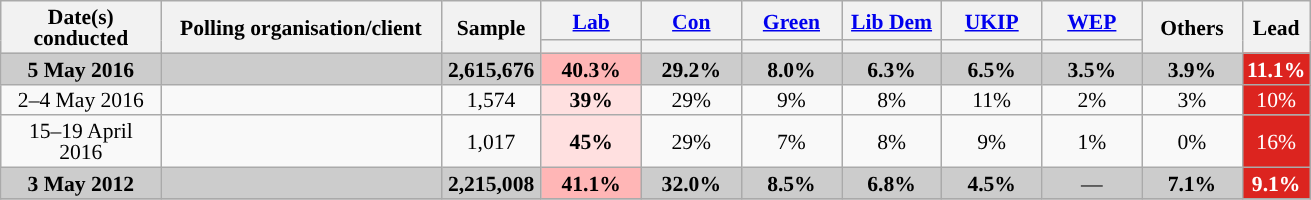<table class="wikitable sortable" style="text-align:center;font-size:90%;line-height:14px">
<tr>
<th style="width:100px;" rowspan="2">Date(s)<br>conducted</th>
<th style="width:180px;" rowspan="2">Polling organisation/client</th>
<th style="width:60px;" rowspan="2">Sample</th>
<th style="width:60px;" class="unsortable"><a href='#'>Lab</a></th>
<th style="width:60px;" class="unsortable"><a href='#'>Con</a></th>
<th style="width:60px;" class="unsortable"><a href='#'>Green</a></th>
<th style="width:60px;" class="unsortable"><a href='#'>Lib Dem</a></th>
<th style="width:60px;" class="unsortable"><a href='#'>UKIP</a></th>
<th style="width:60px;" class="unsortable"><a href='#'>WEP</a></th>
<th style="width:60px;" rowspan="2" class="unsortable">Others</th>
<th class="unsortable" style="width:20px;" rowspan="2">Lead</th>
</tr>
<tr>
<th class="unsortable" style="color:inherit;background:"></th>
<th class="unsortable" style="color:inherit;background:"></th>
<th class="unsortable" style="color:inherit;background:"></th>
<th class="unsortable" style="color:inherit;background:"></th>
<th class="unsortable" style="color:inherit;background:"></th>
<th class="unsortable" style="color:inherit;background:"></th>
</tr>
<tr>
<td style="background:#ccc;"><strong>5 May 2016</strong></td>
<td style="background:#ccc;"><strong></strong></td>
<td style="background:#ccc;"><strong> 2,615,676</strong></td>
<td style="background:#FFB6B6;"><strong>40.3%</strong></td>
<td style="background:#ccc;"><strong>29.2%</strong></td>
<td style="background:#ccc;"><strong>8.0%</strong></td>
<td style="background:#ccc;"><strong>6.3%</strong></td>
<td style="background:#ccc;"><strong>6.5%</strong></td>
<td style="background:#ccc;"><strong>3.5%</strong></td>
<td style="background:#ccc;"><strong>3.9%</strong></td>
<td style="background:#dc241f; color:white;"><strong>11.1%</strong></td>
</tr>
<tr>
<td>2–4 May 2016</td>
<td></td>
<td>1,574</td>
<td style="background:#ffe0e0"><strong>39%</strong></td>
<td>29%</td>
<td>9%</td>
<td>8%</td>
<td>11%</td>
<td>2%</td>
<td>3%</td>
<td style="background:#dc241f; color:white;">10%</td>
</tr>
<tr>
<td>15–19 April 2016</td>
<td></td>
<td>1,017</td>
<td style="background:#ffe0e0"><strong>45%</strong></td>
<td>29%</td>
<td>7%</td>
<td>8%</td>
<td>9%</td>
<td>1%</td>
<td>0%</td>
<td style="background:#dc241f; color:white;">16%</td>
</tr>
<tr>
<td style="background:#ccc;"><strong>3 May 2012</strong></td>
<td style="background:#ccc;"><strong></strong></td>
<td style="background:#ccc;"><strong> 2,215,008</strong></td>
<td style="background:#FFB6B6;"><strong>41.1%</strong></td>
<td style="background:#ccc;"><strong>32.0%</strong></td>
<td style="background:#ccc;"><strong>8.5%</strong></td>
<td style="background:#ccc;"><strong>6.8%</strong></td>
<td style="background:#ccc;"><strong>4.5%</strong></td>
<td style="background:#ccc;">—</td>
<td style="background:#ccc;"><strong>7.1%</strong></td>
<td style="background:#dc241f; color:white;"><strong>9.1%</strong></td>
</tr>
<tr>
</tr>
</table>
